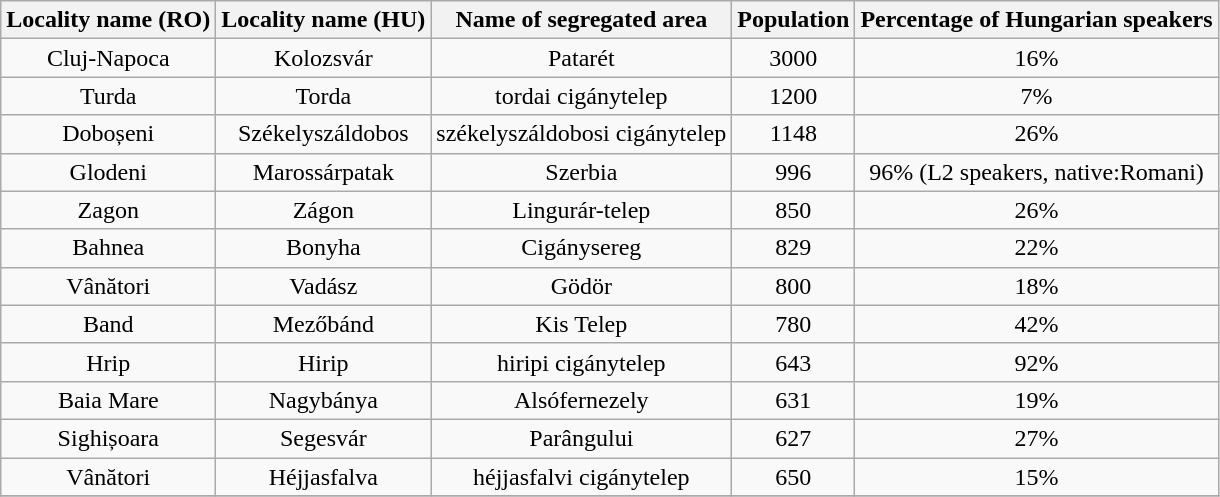<table class="wikitable sortable" style="text-align: center;" |->
<tr>
<th>Locality name (RO)</th>
<th>Locality name (HU)</th>
<th>Name of segregated area</th>
<th>Population</th>
<th>Percentage of Hungarian speakers</th>
</tr>
<tr>
<td>Cluj-Napoca</td>
<td>Kolozsvár</td>
<td>Patarét</td>
<td>3000</td>
<td>16%</td>
</tr>
<tr>
<td>Turda</td>
<td>Torda</td>
<td>tordai cigánytelep</td>
<td>1200</td>
<td>7%</td>
</tr>
<tr>
<td>Doboșeni</td>
<td>Székelyszáldobos</td>
<td>székelyszáldobosi cigánytelep</td>
<td>1148</td>
<td>26%</td>
</tr>
<tr>
<td>Glodeni</td>
<td>Marossárpatak</td>
<td>Szerbia</td>
<td>996</td>
<td>96% (L2 speakers, native:Romani)</td>
</tr>
<tr>
<td>Zagon</td>
<td>Zágon</td>
<td>Lingurár-telep</td>
<td>850</td>
<td>26%</td>
</tr>
<tr>
<td>Bahnea</td>
<td>Bonyha</td>
<td>Cigánysereg</td>
<td>829</td>
<td>22%</td>
</tr>
<tr>
<td>Vânători</td>
<td>Vadász</td>
<td>Gödör</td>
<td>800</td>
<td>18%</td>
</tr>
<tr>
<td>Band</td>
<td>Mezőbánd</td>
<td>Kis Telep</td>
<td>780</td>
<td>42%</td>
</tr>
<tr>
<td>Hrip</td>
<td>Hirip</td>
<td>hiripi cigánytelep</td>
<td>643</td>
<td>92%</td>
</tr>
<tr>
<td>Baia Mare</td>
<td>Nagybánya</td>
<td>Alsófernezely</td>
<td>631</td>
<td>19%</td>
</tr>
<tr>
<td>Sighișoara</td>
<td>Segesvár</td>
<td>Parângului</td>
<td>627</td>
<td>27%</td>
</tr>
<tr>
<td>Vânători</td>
<td>Héjjasfalva</td>
<td>héjjasfalvi cigánytelep</td>
<td>650</td>
<td>15%</td>
</tr>
<tr>
</tr>
</table>
